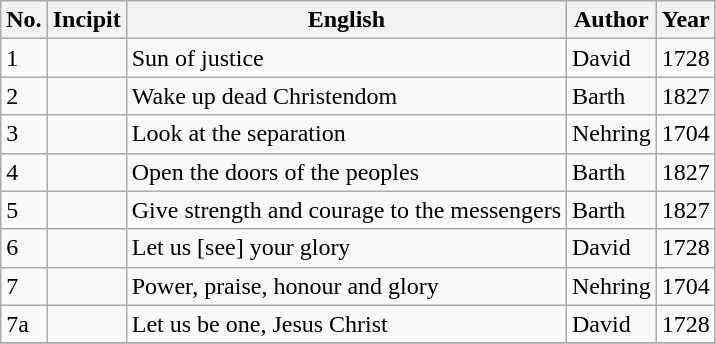<table class="wikitable sortable plainrowheaders">
<tr>
<th scope="col">No.</th>
<th scope="col">Incipit</th>
<th scope="col">English</th>
<th scope="col">Author</th>
<th scope="col">Year</th>
</tr>
<tr>
<td>1</td>
<td></td>
<td>Sun of justice</td>
<td>David</td>
<td>1728</td>
</tr>
<tr>
<td>2</td>
<td></td>
<td>Wake up dead Christendom</td>
<td>Barth</td>
<td>1827</td>
</tr>
<tr>
<td>3</td>
<td></td>
<td>Look at the separation</td>
<td>Nehring</td>
<td>1704</td>
</tr>
<tr>
<td>4</td>
<td></td>
<td>Open the doors of the peoples</td>
<td>Barth</td>
<td>1827</td>
</tr>
<tr>
<td>5</td>
<td></td>
<td>Give strength and courage to the messengers</td>
<td>Barth</td>
<td>1827</td>
</tr>
<tr>
<td>6</td>
<td></td>
<td>Let us [see] your glory</td>
<td>David</td>
<td>1728</td>
</tr>
<tr>
<td>7</td>
<td></td>
<td>Power, praise, honour and glory</td>
<td>Nehring</td>
<td>1704</td>
</tr>
<tr>
<td>7a</td>
<td></td>
<td>Let us be one, Jesus Christ</td>
<td>David</td>
<td>1728</td>
</tr>
<tr>
</tr>
</table>
